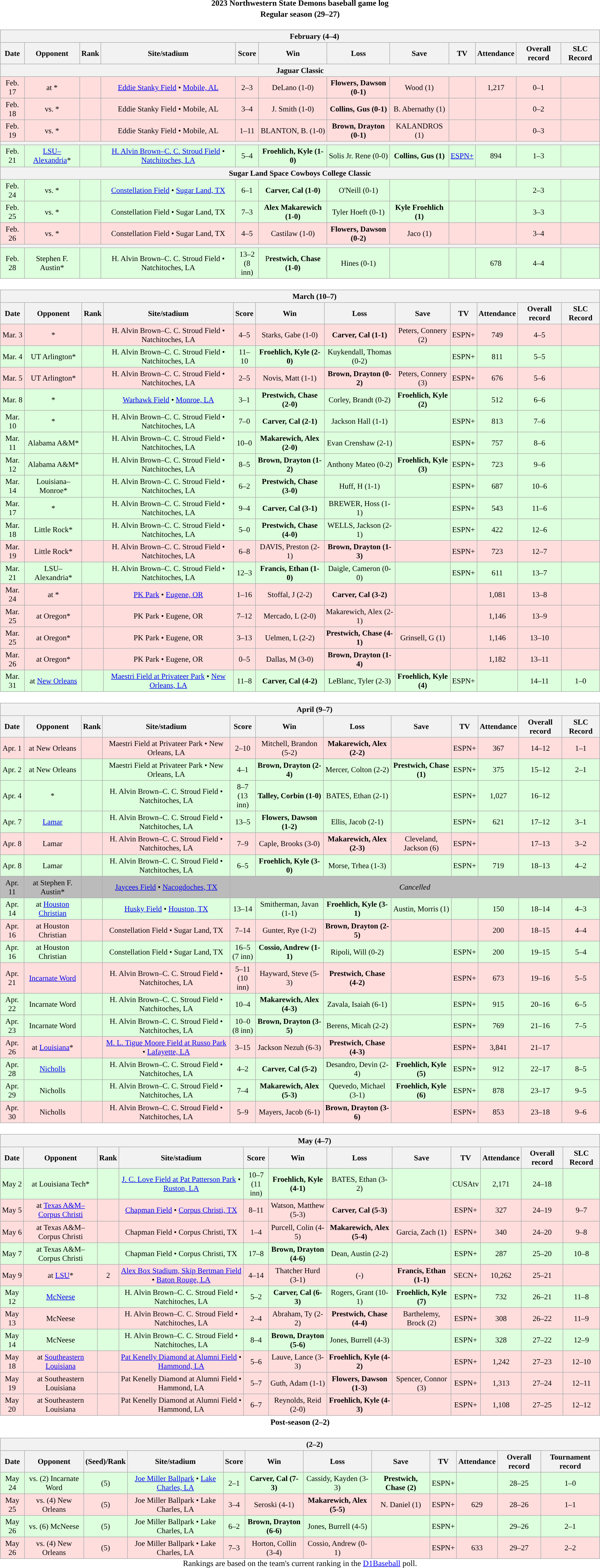<table class="toccolours" width=95% style="clear:both; margin:1.5em auto; text-align:center;">
<tr>
<th colspan=2>2023 Northwestern State Demons baseball game log</th>
</tr>
<tr>
<th colspan=2>Regular season (29–27)</th>
</tr>
<tr valign="top">
<td><br><table class="wikitable collapsible collapsed" style="margin:auto; width:100%; text-align:center; font-size:95%">
<tr>
<th colspan=12 style="padding-left:4em;">February (4–4)</th>
</tr>
<tr>
<th>Date</th>
<th>Opponent</th>
<th>Rank</th>
<th>Site/stadium</th>
<th>Score</th>
<th>Win</th>
<th>Loss</th>
<th>Save</th>
<th>TV</th>
<th>Attendance</th>
<th>Overall record</th>
<th>SLC Record</th>
</tr>
<tr>
<th colspan=12>Jaguar Classic</th>
</tr>
<tr align="center" bgcolor=#ffdddd>
<td>Feb. 17</td>
<td>at *</td>
<td></td>
<td><a href='#'>Eddie Stanky Field</a> • <a href='#'>Mobile, AL</a></td>
<td>2–3</td>
<td>DeLano (1-0)</td>
<td><strong>Flowers, Dawson (0-1)</strong></td>
<td>Wood (1)</td>
<td></td>
<td>1,217</td>
<td>0–1</td>
<td></td>
</tr>
<tr align="center" bgcolor=#ffdddd>
<td>Feb. 18</td>
<td>vs. *</td>
<td></td>
<td>Eddie Stanky Field • Mobile, AL</td>
<td>3–4</td>
<td>J. Smith (1-0)</td>
<td><strong>Collins, Gus (0-1)</strong></td>
<td>B. Abernathy (1)</td>
<td></td>
<td></td>
<td>0–2</td>
<td></td>
</tr>
<tr align="center" bgcolor=#ffdddd>
<td>Feb. 19</td>
<td>vs. *</td>
<td></td>
<td>Eddie Stanky Field • Mobile, AL</td>
<td>1–11</td>
<td>BLANTON, B. (1-0)</td>
<td><strong>Brown, Drayton (0-1)</strong></td>
<td>KALANDROS (1)</td>
<td></td>
<td></td>
<td>0–3</td>
<td></td>
</tr>
<tr>
<th colspan=12></th>
</tr>
<tr align="center" bgcolor=#ddffdd>
<td>Feb. 21</td>
<td><a href='#'>LSU–Alexandria</a>*</td>
<td></td>
<td><a href='#'>H. Alvin Brown–C. C. Stroud Field</a> • <a href='#'>Natchitoches, LA</a></td>
<td>5–4</td>
<td><strong>Froehlich, Kyle (1-0)</strong></td>
<td>Solis Jr. Rene (0-0)</td>
<td><strong>Collins, Gus (1)</strong></td>
<td><a href='#'>ESPN+</a></td>
<td>894</td>
<td>1–3</td>
<td></td>
</tr>
<tr>
<th colspan=12>Sugar Land Space Cowboys College Classic</th>
</tr>
<tr align="center" bgcolor=#ddffdd>
<td>Feb. 24</td>
<td>vs. *</td>
<td></td>
<td><a href='#'>Constellation Field</a> • <a href='#'>Sugar Land, TX</a></td>
<td>6–1</td>
<td><strong>Carver, Cal (1-0)</strong></td>
<td>O'Neill (0-1)</td>
<td></td>
<td></td>
<td></td>
<td>2–3</td>
<td></td>
</tr>
<tr align="center" bgcolor=#ddffdd>
<td>Feb. 25</td>
<td>vs. *</td>
<td></td>
<td>Constellation Field • Sugar Land, TX</td>
<td>7–3</td>
<td><strong>Alex Makarewich (1-0)</strong></td>
<td>Tyler Hoeft (0-1)</td>
<td><strong>Kyle Froehlich (1)</strong></td>
<td></td>
<td></td>
<td>3–3</td>
<td></td>
</tr>
<tr align="center" bgcolor=#ffdddd>
<td>Feb. 26</td>
<td>vs. *</td>
<td></td>
<td>Constellation Field • Sugar Land, TX</td>
<td>4–5</td>
<td>Castilaw (1-0)</td>
<td><strong>Flowers, Dawson (0-2)</strong></td>
<td>Jaco (1)</td>
<td></td>
<td></td>
<td>3–4</td>
<td></td>
</tr>
<tr>
<th colspan=12></th>
</tr>
<tr align="center" bgcolor=#ddffdd>
<td>Feb. 28</td>
<td>Stephen F. Austin*</td>
<td></td>
<td>H. Alvin Brown–C. C. Stroud Field • Natchitoches, LA</td>
<td>13–2<br>(8 inn)</td>
<td>P<strong>restwich, Chase (1-0)</strong></td>
<td>Hines (0-1)</td>
<td></td>
<td></td>
<td>678</td>
<td>4–4</td>
<td></td>
</tr>
</table>
</td>
</tr>
<tr>
<td><br><table class="wikitable collapsible collapsed" style="margin:auto; width:100%; text-align:center; font-size:95%">
<tr>
<th colspan=12 style="padding-left:4em;">March (10–7)</th>
</tr>
<tr>
<th>Date</th>
<th>Opponent</th>
<th>Rank</th>
<th>Site/stadium</th>
<th>Score</th>
<th>Win</th>
<th>Loss</th>
<th>Save</th>
<th>TV</th>
<th>Attendance</th>
<th>Overall record</th>
<th>SLC Record</th>
</tr>
<tr align="center" bgcolor=#ffdddd>
<td>Mar. 3</td>
<td>*</td>
<td></td>
<td>H. Alvin Brown–C. C. Stroud Field • Natchitoches, LA</td>
<td>4–5</td>
<td>Starks, Gabe (1-0)</td>
<td><strong>Carver, Cal (1-1)</strong></td>
<td>Peters, Connery (2)</td>
<td>ESPN+</td>
<td>749</td>
<td>4–5</td>
<td></td>
</tr>
<tr align="center" bgcolor=#ddffdd>
<td>Mar. 4</td>
<td>UT Arlington*</td>
<td></td>
<td>H. Alvin Brown–C. C. Stroud Field • Natchitoches, LA</td>
<td>11–10</td>
<td><strong>Froehlich, Kyle (2-0)</strong></td>
<td>Kuykendall, Thomas (0-2)</td>
<td></td>
<td>ESPN+</td>
<td>811</td>
<td>5–5</td>
<td></td>
</tr>
<tr align="center" bgcolor=#ffdddd>
<td>Mar. 5</td>
<td>UT Arlington*</td>
<td></td>
<td>H. Alvin Brown–C. C. Stroud Field • Natchitoches, LA</td>
<td>2–5</td>
<td>Novis, Matt (1-1)</td>
<td><strong>Brown, Drayton (0-2)</strong></td>
<td>Peters, Connery (3)</td>
<td>ESPN+</td>
<td>676</td>
<td>5–6</td>
<td></td>
</tr>
<tr align="center" bgcolor=#ddffdd>
<td>Mar. 8</td>
<td>*</td>
<td></td>
<td><a href='#'>Warhawk Field</a> • <a href='#'>Monroe, LA</a></td>
<td>3–1</td>
<td><strong>Prestwich, Chase (2-0)</strong></td>
<td>Corley, Brandt (0-2)</td>
<td><strong>Froehlich, Kyle (2)</strong></td>
<td></td>
<td>512</td>
<td>6–6</td>
<td></td>
</tr>
<tr align="center" bgcolor=#ddffdd>
<td>Mar. 10</td>
<td>*</td>
<td></td>
<td>H. Alvin Brown–C. C. Stroud Field • Natchitoches, LA</td>
<td>7–0</td>
<td><strong>Carver, Cal (2-1)</strong></td>
<td>Jackson Hall (1-1)</td>
<td></td>
<td>ESPN+</td>
<td>813</td>
<td>7–6</td>
<td></td>
</tr>
<tr align="center" bgcolor=#ddffdd>
<td>Mar. 11</td>
<td>Alabama A&M*</td>
<td></td>
<td>H. Alvin Brown–C. C. Stroud Field • Natchitoches, LA</td>
<td>10–0</td>
<td><strong>Makarewich, Alex (2-0)</strong></td>
<td>Evan Crenshaw (2-1)</td>
<td></td>
<td>ESPN+</td>
<td>757</td>
<td>8–6</td>
<td></td>
</tr>
<tr align="center" bgcolor=#ddffdd>
<td>Mar. 12</td>
<td>Alabama A&M*</td>
<td></td>
<td>H. Alvin Brown–C. C. Stroud Field • Natchitoches, LA</td>
<td>8–5</td>
<td><strong>Brown, Drayton (1-2)</strong></td>
<td>Anthony Mateo (0-2)</td>
<td><strong>Froehlich, Kyle (3)</strong></td>
<td>ESPN+</td>
<td>723</td>
<td>9–6</td>
<td></td>
</tr>
<tr align="center" bgcolor=#ddffdd>
<td>Mar. 14</td>
<td>Louisiana–Monroe*</td>
<td></td>
<td>H. Alvin Brown–C. C. Stroud Field • Natchitoches, LA</td>
<td>6–2</td>
<td><strong>Prestwich, Chase (3-0)</strong></td>
<td>Huff, H (1-1)</td>
<td></td>
<td>ESPN+</td>
<td>687</td>
<td>10–6</td>
<td></td>
</tr>
<tr align="center" bgcolor=#ddffdd>
<td>Mar. 17</td>
<td>*</td>
<td></td>
<td>H. Alvin Brown–C. C. Stroud Field • Natchitoches, LA</td>
<td>9–4</td>
<td><strong>Carver, Cal (3-1)</strong></td>
<td>BREWER, Hoss (1-1)</td>
<td></td>
<td>ESPN+</td>
<td>543</td>
<td>11–6</td>
<td></td>
</tr>
<tr align="center" bgcolor=#ddffdd>
<td>Mar. 18</td>
<td>Little Rock*</td>
<td></td>
<td>H. Alvin Brown–C. C. Stroud Field • Natchitoches, LA</td>
<td>5–0</td>
<td><strong>Prestwich, Chase (4-0)</strong></td>
<td>WELLS, Jackson (2-1)</td>
<td></td>
<td>ESPN+</td>
<td>422</td>
<td>12–6</td>
<td></td>
</tr>
<tr align="center" bgcolor=#ffdddd>
<td>Mar. 19</td>
<td>Little Rock*</td>
<td></td>
<td>H. Alvin Brown–C. C. Stroud Field • Natchitoches, LA</td>
<td>6–8</td>
<td>DAVIS, Preston (2-1)</td>
<td><strong>Brown, Drayton (1-3)</strong></td>
<td></td>
<td>ESPN+</td>
<td>723</td>
<td>12–7</td>
<td></td>
</tr>
<tr align="center" bgcolor=#ddffdd>
<td>Mar. 21</td>
<td>LSU–Alexandria*</td>
<td></td>
<td>H. Alvin Brown–C. C. Stroud Field • Natchitoches, LA</td>
<td>12–3</td>
<td><strong>Francis, Ethan (1-0)</strong></td>
<td>Daigle, Cameron (0-0)</td>
<td></td>
<td>ESPN+</td>
<td>611</td>
<td>13–7</td>
<td></td>
</tr>
<tr align="center" bgcolor=#ffdddd>
<td>Mar. 24</td>
<td>at *</td>
<td></td>
<td><a href='#'>PK Park</a> • <a href='#'>Eugene, OR</a></td>
<td>1–16</td>
<td>Stoffal, J (2-2)</td>
<td><strong>Carver, Cal (3-2)</strong></td>
<td></td>
<td></td>
<td>1,081</td>
<td>13–8</td>
<td></td>
</tr>
<tr align="center" bgcolor=#ffdddd>
<td>Mar. 25</td>
<td>at Oregon*</td>
<td></td>
<td>PK Park • Eugene, OR</td>
<td>7–12</td>
<td>Mercado, L (2-0)</td>
<td>Makarewich, Alex (2-1)</td>
<td></td>
<td></td>
<td>1,146</td>
<td>13–9</td>
<td></td>
</tr>
<tr align="center" bgcolor=#ffdddd>
<td>Mar. 25</td>
<td>at Oregon*</td>
<td></td>
<td>PK Park • Eugene, OR</td>
<td>3–13</td>
<td>Uelmen, L (2-2)</td>
<td><strong>Prestwich, Chase (4-1)</strong></td>
<td>Grinsell, G (1)</td>
<td></td>
<td>1,146</td>
<td>13–10</td>
<td></td>
</tr>
<tr align="center" bgcolor=#ffdddd>
<td>Mar. 26</td>
<td>at Oregon*</td>
<td></td>
<td>PK Park • Eugene, OR</td>
<td>0–5</td>
<td>Dallas, M (3-0)</td>
<td><strong>Brown, Drayton (1-4)</strong></td>
<td></td>
<td></td>
<td>1,182</td>
<td>13–11</td>
<td></td>
</tr>
<tr align="center" bgcolor=#ddffdd>
<td>Mar. 31</td>
<td>at <a href='#'>New Orleans</a></td>
<td></td>
<td><a href='#'>Maestri Field at Privateer Park</a> • <a href='#'>New Orleans, LA</a></td>
<td>11–8</td>
<td><strong>Carver, Cal (4-2)</strong></td>
<td>LeBlanc, Tyler (2-3)</td>
<td><strong>Froehlich, Kyle (4)</strong></td>
<td>ESPN+</td>
<td></td>
<td>14–11</td>
<td>1–0</td>
</tr>
</table>
</td>
</tr>
<tr>
<td><br><table class="wikitable collapsible collapsed" style="margin:auto; width:100%; text-align:center; font-size:95%">
<tr>
<th colspan=12 style="padding-left:4em;">April (9–7)</th>
</tr>
<tr>
<th>Date</th>
<th>Opponent</th>
<th>Rank</th>
<th>Site/stadium</th>
<th>Score</th>
<th>Win</th>
<th>Loss</th>
<th>Save</th>
<th>TV</th>
<th>Attendance</th>
<th>Overall record</th>
<th>SLC Record</th>
</tr>
<tr align="center" bgcolor=#ffdddd>
<td>Apr. 1</td>
<td>at New Orleans</td>
<td></td>
<td>Maestri Field at Privateer Park • New Orleans, LA</td>
<td>2–10</td>
<td>Mitchell, Brandon (5-2)</td>
<td><strong>Makarewich, Alex (2-2)</strong></td>
<td></td>
<td>ESPN+</td>
<td>367</td>
<td>14–12</td>
<td>1–1</td>
</tr>
<tr align="center" bgcolor=#ddffdd>
<td>Apr. 2</td>
<td>at New Orleans</td>
<td></td>
<td>Maestri Field at Privateer Park • New Orleans, LA</td>
<td>4–1</td>
<td><strong>Brown, Drayton (2-4)</strong></td>
<td>Mercer, Colton (2-2)</td>
<td><strong>Prestwich, Chase (1)</strong></td>
<td>ESPN+</td>
<td>375</td>
<td>15–12</td>
<td>2–1</td>
</tr>
<tr align="center" bgcolor=#ddffdd>
<td>Apr. 4</td>
<td>*</td>
<td></td>
<td>H. Alvin Brown–C. C. Stroud Field • Natchitoches, LA</td>
<td>8–7<br>(13 inn)</td>
<td><strong>Talley, Corbin (1-0)</strong></td>
<td>BATES, Ethan (2-1)</td>
<td></td>
<td>ESPN+</td>
<td>1,027</td>
<td>16–12</td>
<td></td>
</tr>
<tr align="center" bgcolor=#ddffdd>
<td>Apr. 7</td>
<td><a href='#'>Lamar</a></td>
<td></td>
<td>H. Alvin Brown–C. C. Stroud Field • Natchitoches, LA</td>
<td>13–5</td>
<td><strong>Flowers, Dawson (1-2)</strong></td>
<td>Ellis, Jacob (2-1)</td>
<td></td>
<td>ESPN+</td>
<td>621</td>
<td>17–12</td>
<td>3–1</td>
</tr>
<tr align="center" bgcolor=#ffdddd>
<td>Apr. 8</td>
<td>Lamar</td>
<td></td>
<td>H. Alvin Brown–C. C. Stroud Field • Natchitoches, LA</td>
<td>7–9</td>
<td>Caple, Brooks (3-0)</td>
<td><strong>Makarewich, Alex (2-3)</strong></td>
<td>Cleveland, Jackson (6)</td>
<td>ESPN+</td>
<td></td>
<td>17–13</td>
<td>3–2</td>
</tr>
<tr align="center" bgcolor=#ddffdd>
<td>Apr. 8</td>
<td>Lamar</td>
<td></td>
<td>H. Alvin Brown–C. C. Stroud Field • Natchitoches, LA</td>
<td>6–5</td>
<td><strong>Froehlich, Kyle (3-0)</strong></td>
<td>Morse, Trhea (1-3)</td>
<td></td>
<td>ESPN+</td>
<td>719</td>
<td>18–13</td>
<td>4–2</td>
</tr>
<tr align="center" bgcolor=#bbbbbb>
<td>Apr. 11</td>
<td>at Stephen F. Austin*</td>
<td></td>
<td><a href='#'>Jaycees Field</a> • <a href='#'>Nacogdoches, TX</a></td>
<td colspan=12><em>Cancelled</em></td>
</tr>
<tr align="center" bgcolor=#ddffdd>
<td>Apr. 14</td>
<td>at <a href='#'>Houston Christian</a></td>
<td></td>
<td><a href='#'>Husky Field</a> • <a href='#'>Houston, TX</a></td>
<td>13–14</td>
<td>Smitherman, Javan (1-1)</td>
<td><strong>Froehlich, Kyle (3-1)</strong></td>
<td>Austin, Morris (1)</td>
<td></td>
<td>150</td>
<td>18–14</td>
<td>4–3</td>
</tr>
<tr align="center" bgcolor=#ffdddd>
<td>Apr. 16</td>
<td>at Houston Christian</td>
<td></td>
<td>Constellation Field • Sugar Land, TX</td>
<td>7–14</td>
<td>Gunter, Rye (1-2)</td>
<td><strong>Brown, Drayton (2-5)</strong></td>
<td></td>
<td></td>
<td>200</td>
<td>18–15</td>
<td>4–4</td>
</tr>
<tr align="center" bgcolor=#ddffdd>
<td>Apr. 16</td>
<td>at Houston Christian</td>
<td></td>
<td>Constellation Field • Sugar Land, TX</td>
<td>16–5<br>(7 inn)</td>
<td><strong>Cossio, Andrew (1-1)</strong></td>
<td>Ripoli, Will (0-2)</td>
<td></td>
<td>ESPN+</td>
<td>200</td>
<td>19–15</td>
<td>5–4</td>
</tr>
<tr align="center" bgcolor=#ffdddd>
<td>Apr. 21</td>
<td><a href='#'>Incarnate Word</a></td>
<td></td>
<td>H. Alvin Brown–C. C. Stroud Field • Natchitoches, LA</td>
<td>5–11<br>(10 inn)</td>
<td>Hayward, Steve (5-3)</td>
<td><strong>Prestwich, Chase (4-2)</strong></td>
<td></td>
<td>ESPN+</td>
<td>673</td>
<td>19–16</td>
<td>5–5</td>
</tr>
<tr align="center" bgcolor=#ddffdd>
<td>Apr. 22</td>
<td>Incarnate Word</td>
<td></td>
<td>H. Alvin Brown–C. C. Stroud Field • Natchitoches, LA</td>
<td>10–4</td>
<td><strong>Makarewich, Alex (4-3)</strong></td>
<td>Zavala, Isaiah (6-1)</td>
<td></td>
<td>ESPN+</td>
<td>915</td>
<td>20–16</td>
<td>6–5</td>
</tr>
<tr align="center" bgcolor=#ddffdd>
<td>Apr. 23</td>
<td>Incarnate Word</td>
<td></td>
<td>H. Alvin Brown–C. C. Stroud Field • Natchitoches, LA</td>
<td>10–0<br>(8 inn)</td>
<td><strong>Brown, Drayton (3-5)</strong></td>
<td>Berens, Micah (2-2)</td>
<td></td>
<td>ESPN+</td>
<td>769</td>
<td>21–16</td>
<td>7–5</td>
</tr>
<tr align="center" bgcolor=#ffdddd>
<td>Apr. 26</td>
<td>at <a href='#'>Louisiana</a>*</td>
<td></td>
<td><a href='#'>M. L. Tigue Moore Field at Russo Park</a> • <a href='#'>Lafayette, LA</a></td>
<td>3–15</td>
<td>Jackson Nezuh (6-3)</td>
<td><strong>Prestwich, Chase (4-3)</strong></td>
<td></td>
<td>ESPN+</td>
<td>3,841</td>
<td>21–17</td>
<td></td>
</tr>
<tr align="center" bgcolor=#ddffdd>
<td>Apr. 28</td>
<td><a href='#'>Nicholls</a></td>
<td></td>
<td>H. Alvin Brown–C. C. Stroud Field • Natchitoches, LA</td>
<td>4–2</td>
<td><strong>Carver, Cal (5-2)</strong></td>
<td>Desandro, Devin (2-4)</td>
<td><strong>Froehlich, Kyle (5)</strong></td>
<td>ESPN+</td>
<td>912</td>
<td>22–17</td>
<td>8–5</td>
</tr>
<tr align="center" bgcolor=#ddffdd>
<td>Apr. 29</td>
<td>Nicholls</td>
<td></td>
<td>H. Alvin Brown–C. C. Stroud Field • Natchitoches, LA</td>
<td>7–4</td>
<td><strong>Makarewich, Alex (5-3)</strong></td>
<td>Quevedo, Michael (3-1)</td>
<td><strong>Froehlich, Kyle (6)</strong></td>
<td>ESPN+</td>
<td>878</td>
<td>23–17</td>
<td>9–5</td>
</tr>
<tr align="center" bgcolor=#ffdddd>
<td>Apr. 30</td>
<td>Nicholls</td>
<td></td>
<td>H. Alvin Brown–C. C. Stroud Field • Natchitoches, LA</td>
<td>5–9</td>
<td>Mayers, Jacob (6-1)</td>
<td><strong>Brown, Drayton (3-6)</strong></td>
<td></td>
<td>ESPN+</td>
<td>853</td>
<td>23–18</td>
<td>9–6</td>
</tr>
</table>
</td>
</tr>
<tr>
<td><br><table class="wikitable collapsible collapsed" style="margin:auto; width:100%; text-align:center; font-size:95%">
<tr>
<th colspan=13 style="padding-left:4em;">May (4–7)</th>
</tr>
<tr>
<th>Date</th>
<th>Opponent</th>
<th>Rank</th>
<th>Site/stadium</th>
<th>Score</th>
<th>Win</th>
<th>Loss</th>
<th>Save</th>
<th>TV</th>
<th>Attendance</th>
<th>Overall record</th>
<th>SLC Record</th>
</tr>
<tr align="center" bgcolor=#ddffdd>
<td>May 2</td>
<td>at Louisiana Tech*</td>
<td></td>
<td><a href='#'>J. C. Love Field at Pat Patterson Park</a> • <a href='#'>Ruston, LA</a></td>
<td>10–7<br>(11 inn)</td>
<td><strong>Froehlich, Kyle (4-1)</strong></td>
<td>BATES, Ethan (3-2)</td>
<td></td>
<td>CUSAtv</td>
<td>2,171</td>
<td>24–18</td>
<td></td>
</tr>
<tr align="center" bgcolor=#ffdddd>
<td>May 5</td>
<td>at <a href='#'>Texas A&M–Corpus Christi</a></td>
<td></td>
<td><a href='#'>Chapman Field</a> • <a href='#'>Corpus Christi, TX</a></td>
<td>8–11</td>
<td>Watson, Matthew (5-3)</td>
<td><strong>Carver, Cal (5-3)</strong></td>
<td></td>
<td>ESPN+</td>
<td>327</td>
<td>24–19</td>
<td>9–7</td>
</tr>
<tr align="center" bgcolor=#ffdddd>
<td>May 6</td>
<td>at Texas A&M–Corpus Christi</td>
<td></td>
<td>Chapman Field • Corpus Christi, TX</td>
<td>1–4</td>
<td>Purcell, Colin (4-5)</td>
<td><strong>Makarewich, Alex (5-4)</strong></td>
<td>Garcia, Zach (1)</td>
<td>ESPN+</td>
<td>340</td>
<td>24–20</td>
<td>9–8</td>
</tr>
<tr align="center" bgcolor=#ddffdd>
<td>May 7</td>
<td>at Texas A&M–Corpus Christi</td>
<td></td>
<td>Chapman Field • Corpus Christi, TX</td>
<td>17–8</td>
<td><strong>Brown, Drayton (4-6)</strong></td>
<td>Dean, Austin (2-2)</td>
<td></td>
<td>ESPN+</td>
<td>287</td>
<td>25–20</td>
<td>10–8</td>
</tr>
<tr align="center" bgcolor=#ffdddd>
<td>May 9</td>
<td>at <a href='#'>LSU</a>*</td>
<td>2</td>
<td><a href='#'>Alex Box Stadium, Skip Bertman Field</a> • <a href='#'>Baton Rouge, LA</a></td>
<td>4–14</td>
<td>Thatcher Hurd (3-1)</td>
<td>(-)</td>
<td><strong>Francis, Ethan (1-1)</strong></td>
<td>SECN+</td>
<td>10,262</td>
<td>25–21</td>
<td></td>
</tr>
<tr align="center" bgcolor=#ddffdd>
<td>May 12</td>
<td><a href='#'>McNeese</a></td>
<td></td>
<td>H. Alvin Brown–C. C. Stroud Field • Natchitoches, LA</td>
<td>5–2</td>
<td><strong>Carver, Cal (6-3)</strong></td>
<td>Rogers, Grant (10-1)</td>
<td><strong>Froehlich, Kyle (7)</strong></td>
<td>ESPN+</td>
<td>732</td>
<td>26–21</td>
<td>11–8</td>
</tr>
<tr align="center" bgcolor=#ffdddd>
<td>May 13</td>
<td>McNeese</td>
<td></td>
<td>H. Alvin Brown–C. C. Stroud Field • Natchitoches, LA</td>
<td>2–4</td>
<td>Abraham, Ty (2-2)</td>
<td><strong>Prestwich, Chase (4-4)</strong></td>
<td>Barthelemy, Brock (2)</td>
<td>ESPN+</td>
<td>308</td>
<td>26–22</td>
<td>11–9</td>
</tr>
<tr align="center" bgcolor=#ddffdd>
<td>May 14</td>
<td>McNeese</td>
<td></td>
<td>H. Alvin Brown–C. C. Stroud Field • Natchitoches, LA</td>
<td>8–4</td>
<td><strong>Brown, Drayton (5-6)</strong></td>
<td>Jones, Burrell (4-3)</td>
<td></td>
<td>ESPN+</td>
<td>328</td>
<td>27–22</td>
<td>12–9</td>
</tr>
<tr align="center" bgcolor=#ffdddd>
<td>May 18</td>
<td>at <a href='#'>Southeastern Louisiana</a></td>
<td></td>
<td><a href='#'>Pat Kenelly Diamond at Alumni Field</a> • <a href='#'>Hammond, LA</a></td>
<td>5–6</td>
<td>Lauve, Lance (3-3)</td>
<td><strong>Froehlich, Kyle (4-2)</strong></td>
<td></td>
<td>ESPN+</td>
<td>1,242</td>
<td>27–23</td>
<td>12–10</td>
</tr>
<tr align="center" bgcolor=#ffdddd>
<td>May 19</td>
<td>at Southeastern Louisiana</td>
<td></td>
<td>Pat Kenelly Diamond at Alumni Field • Hammond, LA</td>
<td>5–7</td>
<td>Guth, Adam (1-1)</td>
<td><strong>Flowers, Dawson (1-3)</strong></td>
<td>Spencer, Connor (3)</td>
<td>ESPN+</td>
<td>1,313</td>
<td>27–24</td>
<td>12–11</td>
</tr>
<tr align="center" bgcolor=#ffdddd>
<td>May 20</td>
<td>at Southeastern Louisiana</td>
<td></td>
<td>Pat Kenelly Diamond at Alumni Field • Hammond, LA</td>
<td>6–7</td>
<td>Reynolds, Reid (2-0)</td>
<td><strong>Froehlich, Kyle (4-3)</strong></td>
<td></td>
<td>ESPN+</td>
<td>1,108</td>
<td>27–25</td>
<td>12–12</td>
</tr>
</table>
</td>
</tr>
<tr>
<th colspan=2>Post-season (2–2)</th>
</tr>
<tr>
<td><br><table class="wikitable collapsible" style="margin:auto; width:100%; text-align:center; font-size:95%">
<tr>
<th colspan=12 style="padding-left:4em;"> (2–2)</th>
</tr>
<tr>
<th>Date</th>
<th>Opponent</th>
<th>(Seed)/Rank</th>
<th>Site/stadium</th>
<th>Score</th>
<th>Win</th>
<th>Loss</th>
<th>Save</th>
<th>TV</th>
<th>Attendance</th>
<th>Overall record</th>
<th>Tournament record</th>
</tr>
<tr align="center" bgcolor=#ddffdd>
<td>May 24</td>
<td>vs. (2) Incarnate Word</td>
<td>(5)</td>
<td><a href='#'>Joe Miller Ballpark</a> • <a href='#'>Lake Charles, LA</a></td>
<td>2–1</td>
<td><strong>Carver, Cal (7-3)</strong></td>
<td>Cassidy, Kayden (3-3)</td>
<td><strong>Prestwich, Chase (2)</strong></td>
<td>ESPN+</td>
<td></td>
<td>28–25</td>
<td>1–0</td>
</tr>
<tr align="center" bgcolor=#ffdddd>
<td>May 25</td>
<td>vs. (4) New Orleans</td>
<td>(5)</td>
<td>Joe Miller Ballpark • Lake Charles, LA</td>
<td>3–4</td>
<td>Seroski (4-1)</td>
<td><strong>Makarewich, Alex (5-5)</strong></td>
<td>N. Daniel (1)</td>
<td>ESPN+</td>
<td>629</td>
<td>28–26</td>
<td>1–1</td>
</tr>
<tr align="center" bgcolor=#ddffdd>
<td>May 26</td>
<td>vs. (6) McNeese</td>
<td>(5)</td>
<td>Joe Miller Ballpark • Lake Charles, LA</td>
<td>6–2</td>
<td><strong>Brown, Drayton (6-6)</strong></td>
<td>Jones, Burrell (4-5)</td>
<td></td>
<td>ESPN+</td>
<td></td>
<td>29–26</td>
<td>2–1</td>
</tr>
<tr align="center" bgcolor=#ffdddd>
<td>May 26</td>
<td>vs. (4) New Orleans</td>
<td>(5)</td>
<td>Joe Miller Ballpark • Lake Charles, LA</td>
<td>7–3</td>
<td>Horton, Collin (3-4)</td>
<td>Cossio, Andrew (0-1)</td>
<td></td>
<td>ESPN+</td>
<td>633</td>
<td>29–27</td>
<td>2–2</td>
</tr>
</table>
Rankings are based on the team's current ranking in the <a href='#'>D1Baseball</a> poll.</td>
</tr>
</table>
